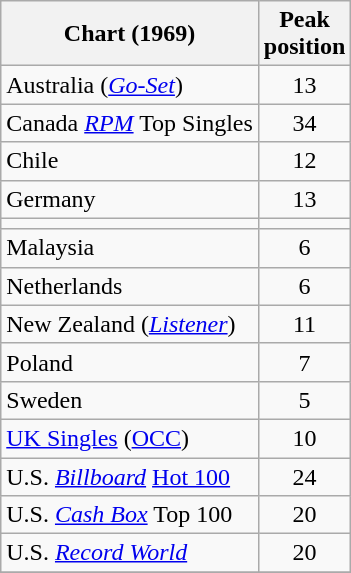<table class="wikitable sortable">
<tr>
<th>Chart (1969)</th>
<th>Peak<br>position</th>
</tr>
<tr>
<td>Australia (<em><a href='#'>Go-Set</a></em>)</td>
<td style="text-align:center;">13</td>
</tr>
<tr>
<td>Canada <em><a href='#'>RPM</a></em> Top Singles</td>
<td style="text-align:center;">34</td>
</tr>
<tr>
<td>Chile</td>
<td style="text-align:center;">12</td>
</tr>
<tr>
<td>Germany</td>
<td style="text-align:center;">13</td>
</tr>
<tr>
<td></td>
</tr>
<tr>
<td>Malaysia</td>
<td style="text-align:center;">6</td>
</tr>
<tr>
<td>Netherlands</td>
<td style="text-align:center;">6</td>
</tr>
<tr>
<td>New Zealand (<em><a href='#'>Listener</a></em>)</td>
<td style="text-align:center;">11</td>
</tr>
<tr>
<td>Poland</td>
<td style="text-align:center;">7</td>
</tr>
<tr>
<td>Sweden</td>
<td style="text-align:center;">5</td>
</tr>
<tr>
<td><a href='#'>UK Singles</a> (<a href='#'>OCC</a>)</td>
<td style="text-align:center;">10</td>
</tr>
<tr>
<td>U.S. <em><a href='#'>Billboard</a></em> <a href='#'>Hot 100</a></td>
<td style="text-align:center;">24</td>
</tr>
<tr>
<td>U.S. <a href='#'><em>Cash Box</em></a> Top 100</td>
<td align="center">20</td>
</tr>
<tr>
<td>U.S. <em><a href='#'>Record World</a></em></td>
<td style="text-align:center;">20</td>
</tr>
<tr>
</tr>
</table>
